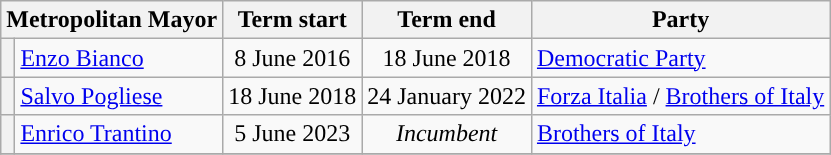<table class="wikitable">
<tr>
<th colspan=2>Metropolitan Mayor</th>
<th>Term start</th>
<th>Term end</th>
<th>Party</th>
</tr>
<tr>
<th style="background:"></th>
<td><a href='#'>Enzo Bianco</a></td>
<td align=center>8 June 2016</td>
<td align=center>18 June 2018</td>
<td><a href='#'>Democratic Party</a></td>
</tr>
<tr>
<th style="background:"></th>
<td><a href='#'>Salvo Pogliese</a></td>
<td align=center>18 June 2018</td>
<td align=center>24 January 2022</td>
<td><a href='#'>Forza Italia</a> / <a href='#'>Brothers of Italy</a></td>
</tr>
<tr>
<th style="background:"></th>
<td><a href='#'>Enrico Trantino</a></td>
<td align=center>5 June 2023</td>
<td align=center><em>Incumbent</em></td>
<td><a href='#'>Brothers of Italy</a></td>
</tr>
<tr>
</tr>
</table>
